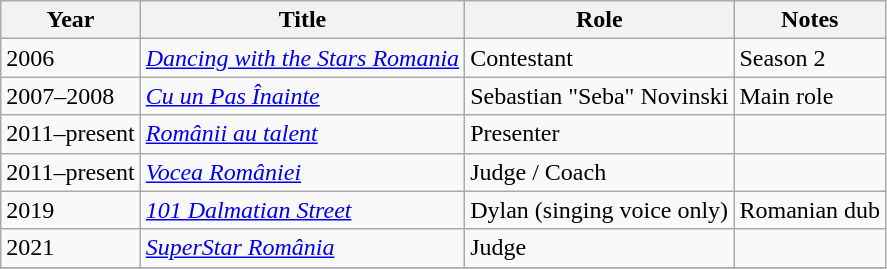<table class="wikitable">
<tr>
<th>Year</th>
<th>Title</th>
<th>Role</th>
<th>Notes</th>
</tr>
<tr>
<td>2006</td>
<td><em> <a href='#'>Dancing with the Stars Romania</a></em></td>
<td>Contestant</td>
<td>Season 2</td>
</tr>
<tr>
<td>2007–2008</td>
<td><em><a href='#'>Cu un Pas Înainte</a></em></td>
<td>Sebastian "Seba" Novinski</td>
<td>Main role</td>
</tr>
<tr>
<td>2011–present</td>
<td><em><a href='#'>Românii au talent</a></em></td>
<td>Presenter</td>
<td></td>
</tr>
<tr>
<td>2011–present</td>
<td><em><a href='#'>Vocea României</a></em></td>
<td>Judge / Coach</td>
<td></td>
</tr>
<tr>
<td>2019</td>
<td><em><a href='#'>101 Dalmatian Street</a></em></td>
<td>Dylan (singing voice only)</td>
<td>Romanian dub</td>
</tr>
<tr>
<td>2021</td>
<td><em><a href='#'>SuperStar România</a></em></td>
<td>Judge</td>
<td></td>
</tr>
<tr>
</tr>
</table>
